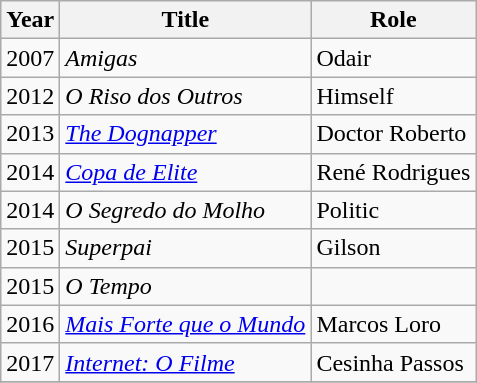<table class="wikitable sortable">
<tr>
<th scope="col">Year</th>
<th scope="col">Title</th>
<th scope="col">Role</th>
</tr>
<tr>
<td>2007</td>
<td><em>Amigas</em></td>
<td>Odair</td>
</tr>
<tr>
<td>2012</td>
<td><em>O Riso dos Outros</em></td>
<td>Himself</td>
</tr>
<tr>
<td>2013</td>
<td><em><a href='#'>The Dognapper</a></em></td>
<td>Doctor Roberto</td>
</tr>
<tr>
<td>2014</td>
<td><em><a href='#'>Copa de Elite</a></em></td>
<td>René Rodrigues</td>
</tr>
<tr>
<td>2014</td>
<td><em>O Segredo do Molho</em></td>
<td>Politic</td>
</tr>
<tr>
<td>2015</td>
<td><em>Superpai</em></td>
<td>Gilson</td>
</tr>
<tr>
<td>2015</td>
<td><em>O Tempo</em></td>
<td></td>
</tr>
<tr>
<td>2016</td>
<td><em><a href='#'>Mais Forte que o Mundo</a></em></td>
<td>Marcos Loro</td>
</tr>
<tr>
<td>2017</td>
<td><em><a href='#'>Internet: O Filme</a></em></td>
<td>Cesinha Passos</td>
</tr>
<tr>
</tr>
</table>
